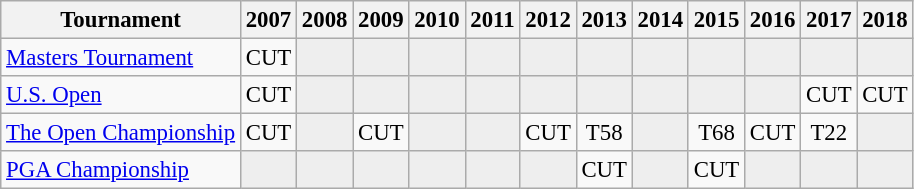<table class="wikitable" style="font-size:95%;text-align:center;">
<tr>
<th>Tournament</th>
<th>2007</th>
<th>2008</th>
<th>2009</th>
<th>2010</th>
<th>2011</th>
<th>2012</th>
<th>2013</th>
<th>2014</th>
<th>2015</th>
<th>2016</th>
<th>2017</th>
<th>2018</th>
</tr>
<tr>
<td align=left><a href='#'>Masters Tournament</a></td>
<td>CUT</td>
<td style="background:#eeeeee;"></td>
<td style="background:#eeeeee;"></td>
<td style="background:#eeeeee;"></td>
<td style="background:#eeeeee;"></td>
<td style="background:#eeeeee;"></td>
<td style="background:#eeeeee;"></td>
<td style="background:#eeeeee;"></td>
<td style="background:#eeeeee;"></td>
<td style="background:#eeeeee;"></td>
<td style="background:#eeeeee;"></td>
<td style="background:#eeeeee;"></td>
</tr>
<tr>
<td align=left><a href='#'>U.S. Open</a></td>
<td>CUT</td>
<td style="background:#eeeeee;"></td>
<td style="background:#eeeeee;"></td>
<td style="background:#eeeeee;"></td>
<td style="background:#eeeeee;"></td>
<td style="background:#eeeeee;"></td>
<td style="background:#eeeeee;"></td>
<td style="background:#eeeeee;"></td>
<td style="background:#eeeeee;"></td>
<td style="background:#eeeeee;"></td>
<td>CUT</td>
<td>CUT</td>
</tr>
<tr>
<td align=left><a href='#'>The Open Championship</a></td>
<td>CUT</td>
<td style="background:#eeeeee;"></td>
<td>CUT</td>
<td style="background:#eeeeee;"></td>
<td style="background:#eeeeee;"></td>
<td>CUT</td>
<td>T58</td>
<td style="background:#eeeeee;"></td>
<td>T68</td>
<td>CUT</td>
<td>T22</td>
<td style="background:#eeeeee;"></td>
</tr>
<tr>
<td align=left><a href='#'>PGA Championship</a></td>
<td style="background:#eeeeee;"></td>
<td style="background:#eeeeee;"></td>
<td style="background:#eeeeee;"></td>
<td style="background:#eeeeee;"></td>
<td style="background:#eeeeee;"></td>
<td style="background:#eeeeee;"></td>
<td>CUT</td>
<td style="background:#eeeeee;"></td>
<td>CUT</td>
<td style="background:#eeeeee;"></td>
<td style="background:#eeeeee;"></td>
<td style="background:#eeeeee;"></td>
</tr>
</table>
